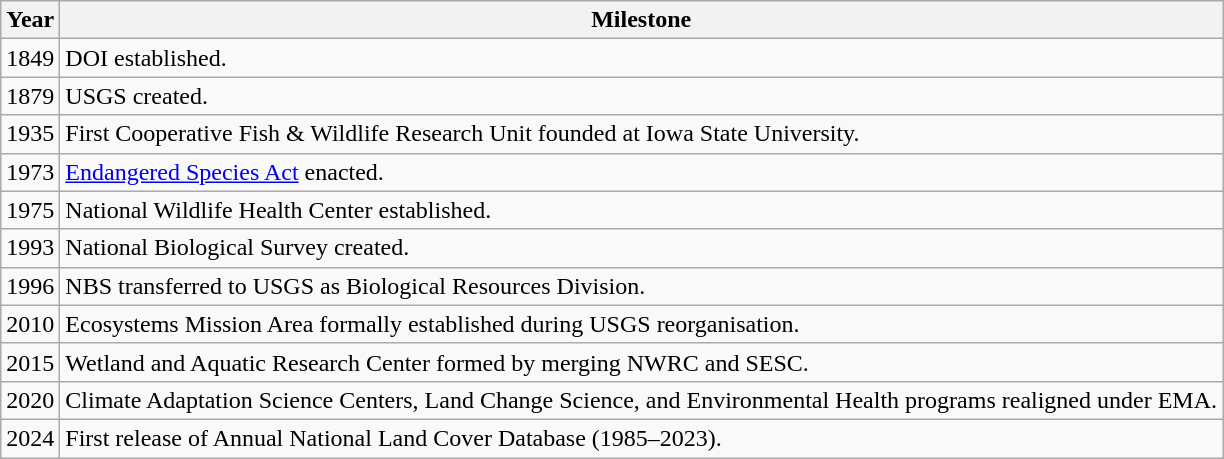<table class="wikitable">
<tr>
<th>Year</th>
<th>Milestone</th>
</tr>
<tr>
<td>1849</td>
<td>DOI established.</td>
</tr>
<tr>
<td>1879</td>
<td>USGS created.</td>
</tr>
<tr>
<td>1935</td>
<td>First Cooperative Fish & Wildlife Research Unit founded at Iowa State University.</td>
</tr>
<tr>
<td>1973</td>
<td><a href='#'>Endangered Species Act</a> enacted.</td>
</tr>
<tr>
<td>1975</td>
<td>National Wildlife Health Center established.</td>
</tr>
<tr>
<td>1993</td>
<td>National Biological Survey created.</td>
</tr>
<tr>
<td>1996</td>
<td>NBS transferred to USGS as Biological Resources Division.</td>
</tr>
<tr>
<td>2010</td>
<td>Ecosystems Mission Area formally established during USGS reorganisation.</td>
</tr>
<tr>
<td>2015</td>
<td>Wetland and Aquatic Research Center formed by merging NWRC and SESC.</td>
</tr>
<tr>
<td>2020</td>
<td>Climate Adaptation Science Centers, Land Change Science, and Environmental Health programs realigned under EMA.</td>
</tr>
<tr>
<td>2024</td>
<td>First release of Annual National Land Cover Database (1985–2023).</td>
</tr>
</table>
